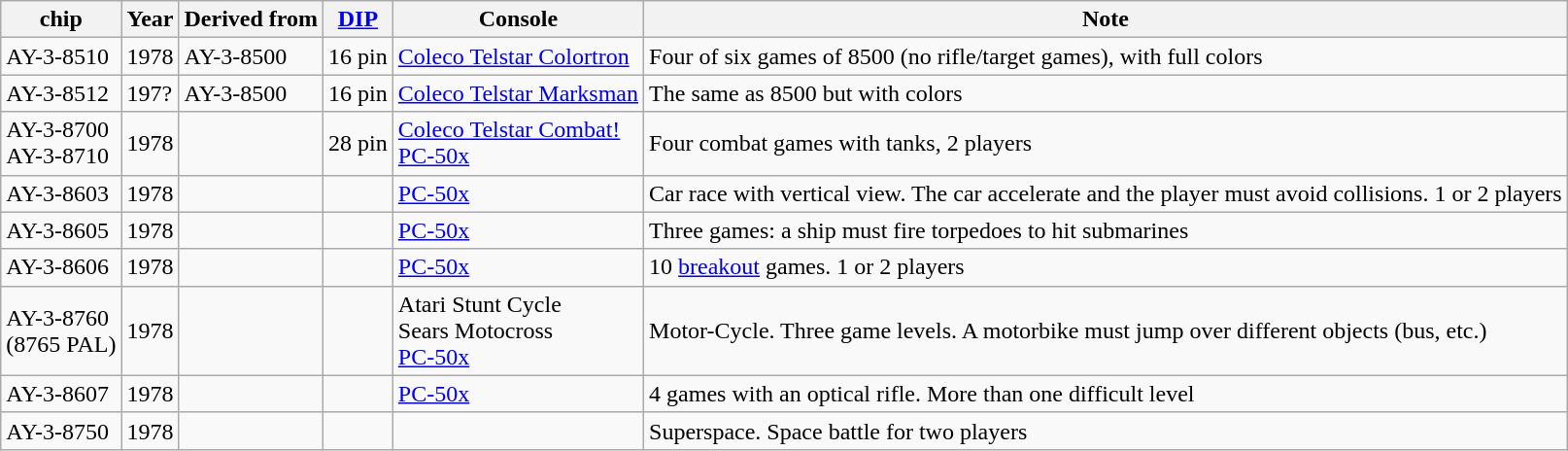<table class="wikitable">
<tr>
<th>chip</th>
<th>Year</th>
<th>Derived from</th>
<th><a href='#'>DIP</a></th>
<th>Console</th>
<th>Note</th>
</tr>
<tr>
<td>AY-3-8510</td>
<td>1978</td>
<td>AY-3-8500</td>
<td>16 pin</td>
<td><a href='#'>Coleco Telstar Colortron</a></td>
<td>Four of six games of 8500 (no rifle/target games), with full colors</td>
</tr>
<tr>
<td>AY-3-8512</td>
<td>197?</td>
<td>AY-3-8500</td>
<td>16 pin</td>
<td><a href='#'>Coleco Telstar Marksman</a></td>
<td>The same as 8500 but with colors</td>
</tr>
<tr>
<td>AY-3-8700 <br> AY-3-8710</td>
<td>1978</td>
<td></td>
<td>28 pin</td>
<td><a href='#'>Coleco Telstar Combat!</a><br><a href='#'>PC-50x</a></td>
<td>Four combat games with tanks, 2 players</td>
</tr>
<tr>
<td>AY-3-8603</td>
<td>1978</td>
<td></td>
<td></td>
<td><a href='#'>PC-50x</a></td>
<td>Car race with vertical view. The car accelerate and the player must avoid collisions. 1 or 2 players</td>
</tr>
<tr>
<td>AY-3-8605</td>
<td>1978</td>
<td></td>
<td></td>
<td><a href='#'>PC-50x</a></td>
<td>Three games: a ship must fire torpedoes to hit submarines</td>
</tr>
<tr>
<td>AY-3-8606</td>
<td>1978</td>
<td></td>
<td></td>
<td><a href='#'>PC-50x</a></td>
<td>10 <a href='#'>breakout</a> games. 1 or 2 players</td>
</tr>
<tr>
<td>AY-3-8760<br>(8765 PAL)</td>
<td>1978</td>
<td></td>
<td></td>
<td>Atari Stunt Cycle <br> Sears Motocross <br><a href='#'>PC-50x</a></td>
<td>Motor-Cycle. Three game levels. A motorbike must jump over different objects (bus, etc.)</td>
</tr>
<tr>
<td>AY-3-8607</td>
<td>1978</td>
<td></td>
<td></td>
<td><a href='#'>PC-50x</a></td>
<td>4 games with an optical rifle. More than one difficult level</td>
</tr>
<tr>
<td>AY-3-8750</td>
<td>1978</td>
<td></td>
<td></td>
<td></td>
<td>Superspace. Space battle for two players</td>
</tr>
</table>
